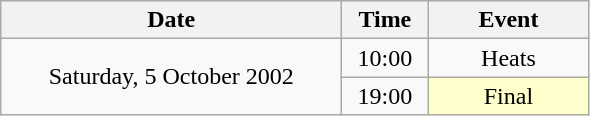<table class = "wikitable" style="text-align:center;">
<tr>
<th width=220>Date</th>
<th width=50>Time</th>
<th width=100>Event</th>
</tr>
<tr>
<td rowspan=2>Saturday, 5 October 2002</td>
<td>10:00</td>
<td>Heats</td>
</tr>
<tr>
<td>19:00</td>
<td bgcolor=ffffcc>Final</td>
</tr>
</table>
